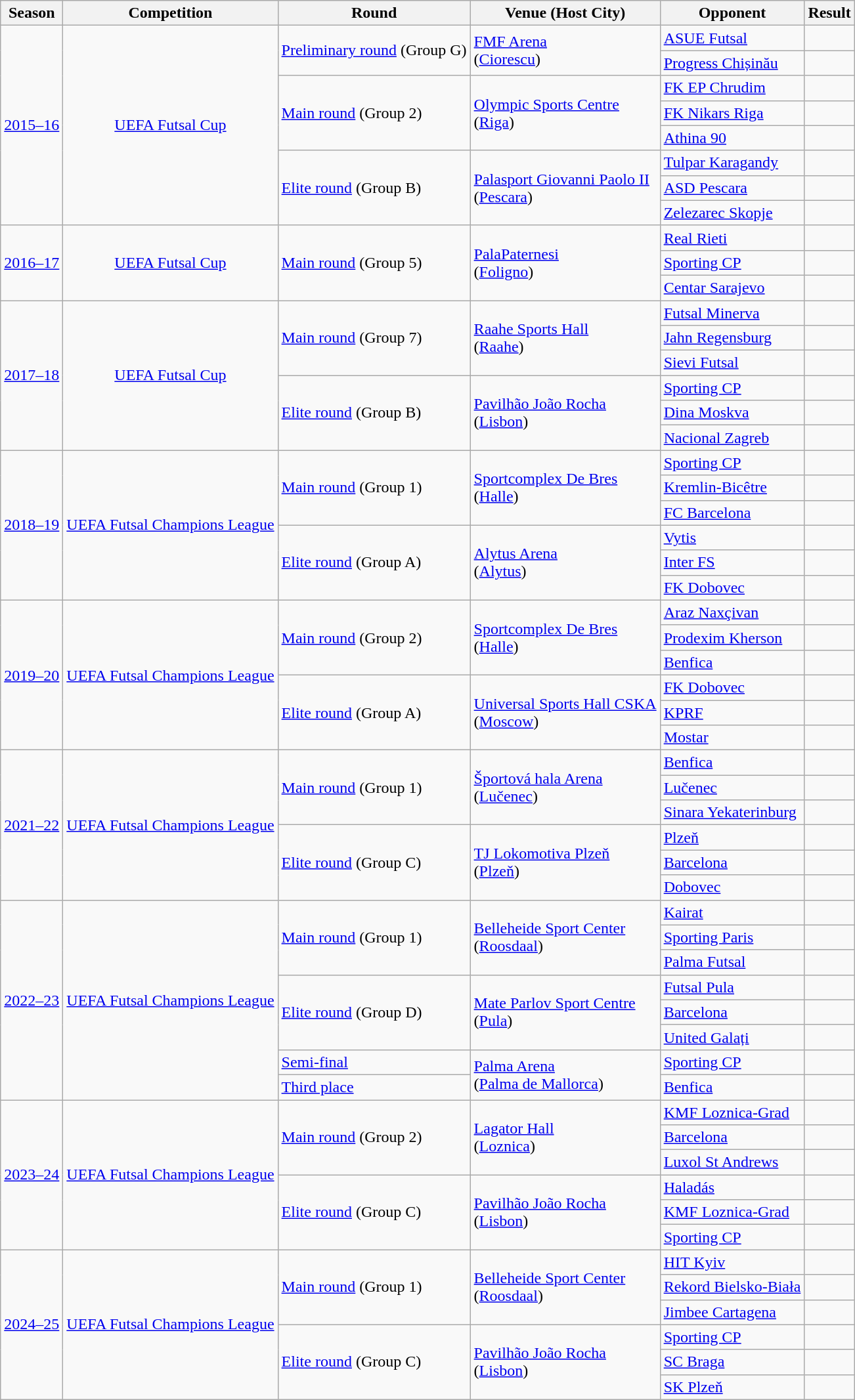<table class="wikitable">
<tr>
<th>Season</th>
<th>Competition</th>
<th>Round</th>
<th>Venue (Host City)</th>
<th>Opponent</th>
<th>Result</th>
</tr>
<tr>
<td rowspan=8><a href='#'>2015–16</a></td>
<td rowspan=8 align=center><a href='#'>UEFA Futsal Cup</a></td>
<td rowspan=2><a href='#'>Preliminary round</a> (Group G)</td>
<td rowspan=2><a href='#'>FMF Arena</a><br>(<a href='#'>Ciorescu</a>)</td>
<td> <a href='#'>ASUE Futsal</a></td>
<td></td>
</tr>
<tr>
<td> <a href='#'>Progress Chișinău</a></td>
<td></td>
</tr>
<tr>
<td rowspan=3><a href='#'>Main round</a> (Group 2)</td>
<td rowspan=3><a href='#'>Olympic Sports Centre</a><br>(<a href='#'>Riga</a>)</td>
<td> <a href='#'>FK EP Chrudim</a></td>
<td></td>
</tr>
<tr>
<td> <a href='#'>FK Nikars Riga</a></td>
<td></td>
</tr>
<tr>
<td> <a href='#'>Athina 90</a></td>
<td></td>
</tr>
<tr>
<td rowspan=3><a href='#'>Elite round</a> (Group B)</td>
<td rowspan=3><a href='#'>Palasport Giovanni Paolo II</a><br>(<a href='#'>Pescara</a>)</td>
<td> <a href='#'>Tulpar Karagandy</a></td>
<td></td>
</tr>
<tr>
<td> <a href='#'>ASD Pescara</a></td>
<td></td>
</tr>
<tr>
<td> <a href='#'>Zelezarec Skopje</a></td>
<td></td>
</tr>
<tr>
<td rowspan=3><a href='#'>2016–17</a></td>
<td rowspan=3 align=center><a href='#'>UEFA Futsal Cup</a></td>
<td rowspan=3><a href='#'>Main round</a> (Group 5)</td>
<td rowspan=3><a href='#'>PalaPaternesi</a><br>(<a href='#'>Foligno</a>)</td>
<td> <a href='#'>Real Rieti</a></td>
<td></td>
</tr>
<tr>
<td> <a href='#'>Sporting CP</a></td>
<td></td>
</tr>
<tr>
<td> <a href='#'>Centar Sarajevo</a></td>
<td></td>
</tr>
<tr>
<td rowspan=6><a href='#'>2017–18</a></td>
<td rowspan=6 align=center><a href='#'>UEFA Futsal Cup</a></td>
<td rowspan=3><a href='#'>Main round</a> (Group 7)</td>
<td rowspan=3><a href='#'>Raahe Sports Hall</a><br>(<a href='#'>Raahe</a>)</td>
<td> <a href='#'>Futsal Minerva</a></td>
<td></td>
</tr>
<tr>
<td> <a href='#'>Jahn Regensburg</a></td>
<td></td>
</tr>
<tr>
<td> <a href='#'>Sievi Futsal</a></td>
<td></td>
</tr>
<tr>
<td rowspan=3><a href='#'>Elite round</a> (Group B)</td>
<td rowspan=3><a href='#'>Pavilhão João Rocha</a><br>(<a href='#'>Lisbon</a>)</td>
<td> <a href='#'>Sporting CP</a></td>
<td></td>
</tr>
<tr>
<td> <a href='#'>Dina Moskva</a></td>
<td></td>
</tr>
<tr>
<td> <a href='#'>Nacional Zagreb</a></td>
<td></td>
</tr>
<tr>
<td rowspan=6><a href='#'>2018–19</a></td>
<td rowspan=6 align=center><a href='#'>UEFA Futsal Champions League</a></td>
<td rowspan=3><a href='#'>Main round</a> (Group 1)</td>
<td rowspan=3><a href='#'>Sportcomplex De Bres</a><br>(<a href='#'>Halle</a>)</td>
<td> <a href='#'>Sporting CP</a></td>
<td></td>
</tr>
<tr>
<td> <a href='#'>Kremlin-Bicêtre</a></td>
<td></td>
</tr>
<tr>
<td> <a href='#'>FC Barcelona</a></td>
<td></td>
</tr>
<tr>
<td rowspan=3><a href='#'>Elite round</a> (Group A)</td>
<td rowspan=3><a href='#'>Alytus Arena</a><br>(<a href='#'>Alytus</a>)</td>
<td> <a href='#'>Vytis</a></td>
<td></td>
</tr>
<tr>
<td> <a href='#'>Inter FS</a></td>
<td></td>
</tr>
<tr>
<td> <a href='#'>FK Dobovec</a></td>
<td></td>
</tr>
<tr>
<td rowspan=6><a href='#'>2019–20</a></td>
<td rowspan=6 align=center><a href='#'>UEFA Futsal Champions League</a></td>
<td rowspan=3><a href='#'>Main round</a> (Group 2)</td>
<td rowspan=3><a href='#'>Sportcomplex De Bres</a><br>(<a href='#'>Halle</a>)</td>
<td> <a href='#'>Araz Naxçivan</a></td>
<td></td>
</tr>
<tr>
<td> <a href='#'>Prodexim Kherson</a></td>
<td></td>
</tr>
<tr>
<td> <a href='#'>Benfica</a></td>
<td></td>
</tr>
<tr>
<td rowspan=3><a href='#'>Elite round</a> (Group A)</td>
<td rowspan=3><a href='#'>Universal Sports Hall CSKA</a><br>(<a href='#'>Moscow</a>)</td>
<td> <a href='#'>FK Dobovec</a></td>
<td></td>
</tr>
<tr>
<td> <a href='#'>KPRF</a></td>
<td></td>
</tr>
<tr>
<td> <a href='#'>Mostar</a></td>
<td></td>
</tr>
<tr>
<td rowspan=6><a href='#'>2021–22</a></td>
<td rowspan=6 align=center><a href='#'>UEFA Futsal Champions League</a></td>
<td rowspan=3><a href='#'>Main round</a> (Group 1)</td>
<td rowspan=3><a href='#'>Športová hala Arena</a><br>(<a href='#'>Lučenec</a>)</td>
<td> <a href='#'>Benfica</a></td>
<td></td>
</tr>
<tr>
<td> <a href='#'>Lučenec</a></td>
<td></td>
</tr>
<tr>
<td> <a href='#'>Sinara Yekaterinburg</a></td>
<td></td>
</tr>
<tr>
<td rowspan=3><a href='#'>Elite round</a> (Group C)</td>
<td rowspan=3><a href='#'>TJ Lokomotiva Plzeň</a><br>(<a href='#'>Plzeň</a>)</td>
<td> <a href='#'>Plzeň</a></td>
<td></td>
</tr>
<tr>
<td> <a href='#'>Barcelona</a></td>
<td></td>
</tr>
<tr>
<td> <a href='#'>Dobovec</a></td>
<td></td>
</tr>
<tr>
<td rowspan=8><a href='#'>2022–23</a></td>
<td rowspan=8 align=center><a href='#'>UEFA Futsal Champions League</a></td>
<td rowspan=3><a href='#'>Main round</a> (Group 1)</td>
<td rowspan=3><a href='#'>Belleheide Sport Center</a><br>(<a href='#'>Roosdaal</a>)</td>
<td> <a href='#'>Kairat</a></td>
<td></td>
</tr>
<tr>
<td> <a href='#'>Sporting Paris</a></td>
<td></td>
</tr>
<tr>
<td> <a href='#'>Palma Futsal</a></td>
<td></td>
</tr>
<tr>
<td rowspan=3><a href='#'>Elite round</a> (Group D)</td>
<td rowspan=3><a href='#'>Mate Parlov Sport Centre</a><br>(<a href='#'>Pula</a>)</td>
<td> <a href='#'>Futsal Pula</a></td>
<td></td>
</tr>
<tr>
<td> <a href='#'>Barcelona</a></td>
<td></td>
</tr>
<tr>
<td> <a href='#'>United Galați</a></td>
<td></td>
</tr>
<tr>
<td><a href='#'>Semi-final</a></td>
<td rowspan=2><a href='#'>Palma Arena</a><br>(<a href='#'>Palma de Mallorca</a>)</td>
<td> <a href='#'>Sporting CP</a></td>
<td></td>
</tr>
<tr>
<td><a href='#'>Third place</a></td>
<td> <a href='#'>Benfica</a></td>
<td></td>
</tr>
<tr>
<td rowspan=6><a href='#'>2023–24</a></td>
<td rowspan=6 align=center><a href='#'>UEFA Futsal Champions League</a></td>
<td rowspan=3><a href='#'>Main round</a> (Group 2)</td>
<td rowspan=3><a href='#'>Lagator Hall</a><br>(<a href='#'>Loznica</a>)</td>
<td> <a href='#'>KMF Loznica-Grad</a></td>
<td></td>
</tr>
<tr>
<td> <a href='#'>Barcelona</a></td>
<td></td>
</tr>
<tr>
<td> <a href='#'>Luxol St Andrews</a></td>
<td></td>
</tr>
<tr>
<td rowspan=3><a href='#'>Elite round</a> (Group C)</td>
<td rowspan=3><a href='#'>Pavilhão João Rocha</a><br>(<a href='#'>Lisbon</a>)</td>
<td> <a href='#'>Haladás</a></td>
<td></td>
</tr>
<tr>
<td> <a href='#'>KMF Loznica-Grad</a></td>
<td></td>
</tr>
<tr>
<td> <a href='#'>Sporting CP</a></td>
<td></td>
</tr>
<tr>
<td rowspan=6><a href='#'>2024–25</a></td>
<td rowspan=6 align=center><a href='#'>UEFA Futsal Champions League</a></td>
<td rowspan=3><a href='#'>Main round</a> (Group 1)</td>
<td rowspan=3><a href='#'>Belleheide Sport Center</a><br>(<a href='#'>Roosdaal</a>)</td>
<td> <a href='#'>HIT Kyiv</a></td>
<td></td>
</tr>
<tr>
<td> <a href='#'>Rekord Bielsko-Biała</a></td>
<td></td>
</tr>
<tr>
<td> <a href='#'>Jimbee Cartagena</a></td>
<td></td>
</tr>
<tr>
<td rowspan=3><a href='#'>Elite round</a> (Group C)</td>
<td rowspan=3><a href='#'>Pavilhão João Rocha</a><br>(<a href='#'>Lisbon</a>)</td>
<td> <a href='#'>Sporting CP</a></td>
<td></td>
</tr>
<tr>
<td> <a href='#'>SC Braga</a></td>
<td></td>
</tr>
<tr>
<td> <a href='#'>SK Plzeň</a></td>
<td></td>
</tr>
</table>
